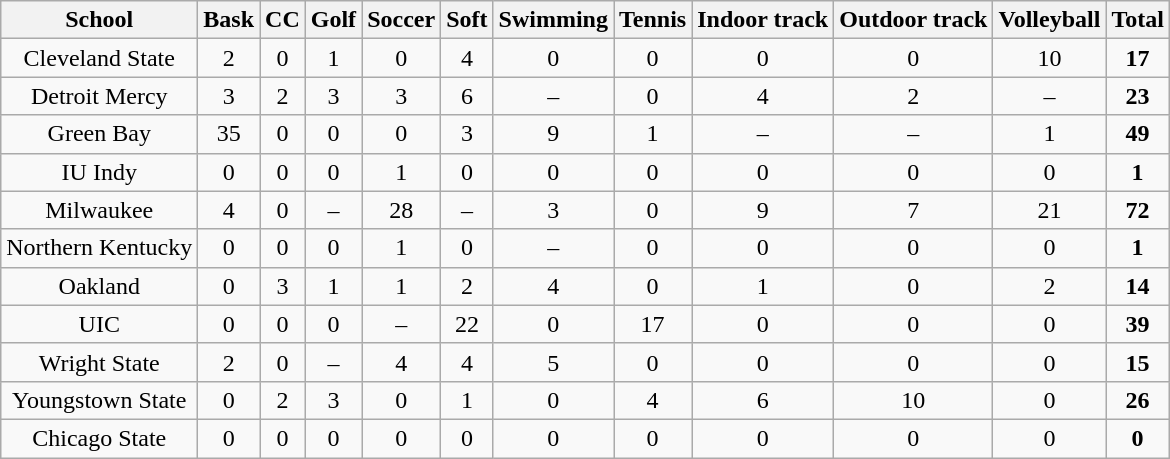<table class="wikitable" style="text-align:center">
<tr>
<th>School</th>
<th>Bask</th>
<th>CC</th>
<th>Golf</th>
<th>Soccer</th>
<th>Soft</th>
<th>Swimming</th>
<th>Tennis</th>
<th>Indoor track</th>
<th>Outdoor track</th>
<th>Volleyball</th>
<th>Total</th>
</tr>
<tr>
<td>Cleveland State</td>
<td>2</td>
<td>0</td>
<td>1</td>
<td>0</td>
<td>4</td>
<td>0</td>
<td>0</td>
<td>0</td>
<td>0</td>
<td>10</td>
<td><strong>17</strong></td>
</tr>
<tr>
<td>Detroit Mercy</td>
<td>3</td>
<td>2</td>
<td>3</td>
<td>3</td>
<td>6</td>
<td>–</td>
<td>0</td>
<td>4</td>
<td>2</td>
<td>–</td>
<td><strong>23</strong></td>
</tr>
<tr>
<td>Green Bay</td>
<td>35</td>
<td>0</td>
<td>0</td>
<td>0</td>
<td>3</td>
<td>9</td>
<td>1</td>
<td>–</td>
<td>–</td>
<td>1</td>
<td><strong>49</strong></td>
</tr>
<tr>
<td>IU Indy</td>
<td>0</td>
<td>0</td>
<td>0</td>
<td>1</td>
<td>0</td>
<td>0</td>
<td>0</td>
<td>0</td>
<td>0</td>
<td>0</td>
<td><strong>1</strong></td>
</tr>
<tr>
<td>Milwaukee</td>
<td>4</td>
<td>0</td>
<td>–</td>
<td>28</td>
<td>–</td>
<td>3</td>
<td>0</td>
<td>9</td>
<td>7</td>
<td>21</td>
<td><strong>72</strong></td>
</tr>
<tr>
<td>Northern Kentucky</td>
<td>0</td>
<td>0</td>
<td>0</td>
<td>1</td>
<td>0</td>
<td>–</td>
<td>0</td>
<td>0</td>
<td>0</td>
<td>0</td>
<td><strong>1</strong></td>
</tr>
<tr>
<td>Oakland</td>
<td>0</td>
<td>3</td>
<td>1</td>
<td>1</td>
<td>2</td>
<td>4</td>
<td>0</td>
<td>1</td>
<td>0</td>
<td>2</td>
<td><strong>14</strong></td>
</tr>
<tr>
<td>UIC</td>
<td>0</td>
<td>0</td>
<td>0</td>
<td>–</td>
<td>22</td>
<td>0</td>
<td>17</td>
<td>0</td>
<td>0</td>
<td>0</td>
<td><strong>39</strong></td>
</tr>
<tr>
<td>Wright State</td>
<td>2</td>
<td>0</td>
<td>–</td>
<td>4</td>
<td>4</td>
<td>5</td>
<td>0</td>
<td>0</td>
<td>0</td>
<td>0</td>
<td><strong>15</strong></td>
</tr>
<tr>
<td>Youngstown State</td>
<td>0</td>
<td>2</td>
<td>3</td>
<td>0</td>
<td>1</td>
<td>0</td>
<td>4</td>
<td>6</td>
<td>10</td>
<td>0</td>
<td><strong>26</strong></td>
</tr>
<tr>
<td>Chicago State</td>
<td>0</td>
<td>0</td>
<td>0</td>
<td>0</td>
<td>0</td>
<td>0</td>
<td>0</td>
<td>0</td>
<td>0</td>
<td>0</td>
<td><strong>0</strong></td>
</tr>
</table>
